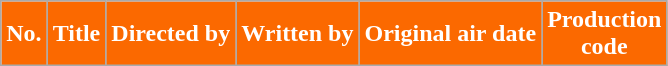<table class="wikitable plainrowheaders">
<tr>
<th style="background-color: #FB6900; color:#FFF; text-align: center;">No.</th>
<th ! style="background-color: #FB6900; color:#FFF; text-align: center;">Title</th>
<th ! style="background-color: #FB6900; color:#FFF; text-align: center;">Directed by</th>
<th ! style="background-color: #FB6900; color:#FFF; text-align: center;">Written by</th>
<th ! style="background-color: #FB6900; color:#FFF; text-align: center;">Original air date</th>
<th ! style="background-color: #FB6900; color:#FFF; text-align: center;">Production<br>code<br>




















</th>
</tr>
</table>
